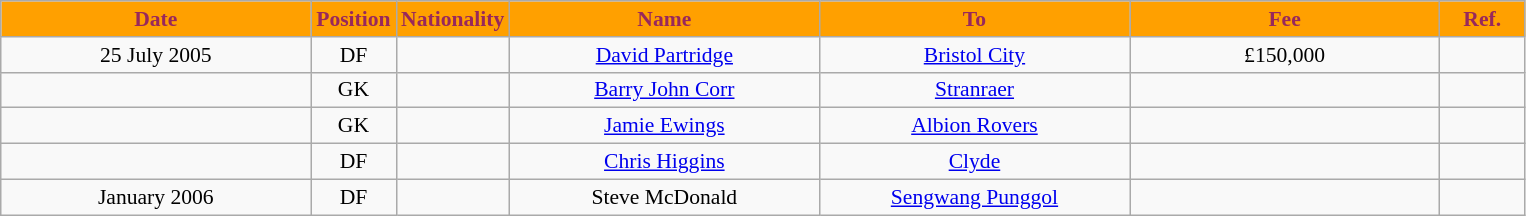<table class="wikitable"  style="text-align:center; font-size:90%; ">
<tr>
<th style="background:#ffa000; color:#98285c; width:200px;">Date</th>
<th style="background:#ffa000; color:#98285c; width:50px;">Position</th>
<th style="background:#ffa000; color:#98285c; width:50px;">Nationality</th>
<th style="background:#ffa000; color:#98285c; width:200px;">Name</th>
<th style="background:#ffa000; color:#98285c; width:200px;">To</th>
<th style="background:#ffa000; color:#98285c; width:200px;">Fee</th>
<th style="background:#ffa000; color:#98285c; width:50px;">Ref.</th>
</tr>
<tr>
<td>25 July 2005</td>
<td>DF</td>
<td></td>
<td><a href='#'>David Partridge</a></td>
<td><a href='#'>Bristol City</a></td>
<td>£150,000</td>
<td></td>
</tr>
<tr>
<td></td>
<td>GK</td>
<td></td>
<td><a href='#'>Barry John Corr</a></td>
<td><a href='#'>Stranraer</a></td>
<td></td>
<td></td>
</tr>
<tr>
<td></td>
<td>GK</td>
<td></td>
<td><a href='#'>Jamie Ewings</a></td>
<td><a href='#'>Albion Rovers</a></td>
<td></td>
<td></td>
</tr>
<tr>
<td></td>
<td>DF</td>
<td></td>
<td><a href='#'>Chris Higgins</a></td>
<td><a href='#'>Clyde</a></td>
<td></td>
<td></td>
</tr>
<tr>
<td>January 2006</td>
<td>DF</td>
<td></td>
<td>Steve McDonald</td>
<td><a href='#'>Sengwang Punggol</a></td>
<td></td>
<td></td>
</tr>
</table>
